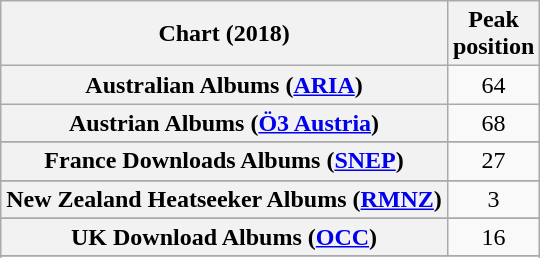<table class="wikitable sortable plainrowheaders" style="text-align:center">
<tr>
<th scope="col">Chart (2018)</th>
<th scope="col">Peak<br> position</th>
</tr>
<tr>
<th scope="row">Australian Albums (<a href='#'>ARIA</a>)</th>
<td>64</td>
</tr>
<tr>
<th scope="row">Austrian Albums (<a href='#'>Ö3 Austria</a>)</th>
<td>68</td>
</tr>
<tr>
</tr>
<tr>
<th scope="row">France Downloads Albums (<a href='#'>SNEP</a>)</th>
<td>27</td>
</tr>
<tr>
</tr>
<tr>
<th scope="row">New Zealand Heatseeker Albums (<a href='#'>RMNZ</a>)</th>
<td>3</td>
</tr>
<tr>
</tr>
<tr>
</tr>
<tr>
<th scope="row">UK Download Albums (<a href='#'>OCC</a>)</th>
<td>16</td>
</tr>
<tr>
</tr>
<tr>
</tr>
<tr>
</tr>
</table>
